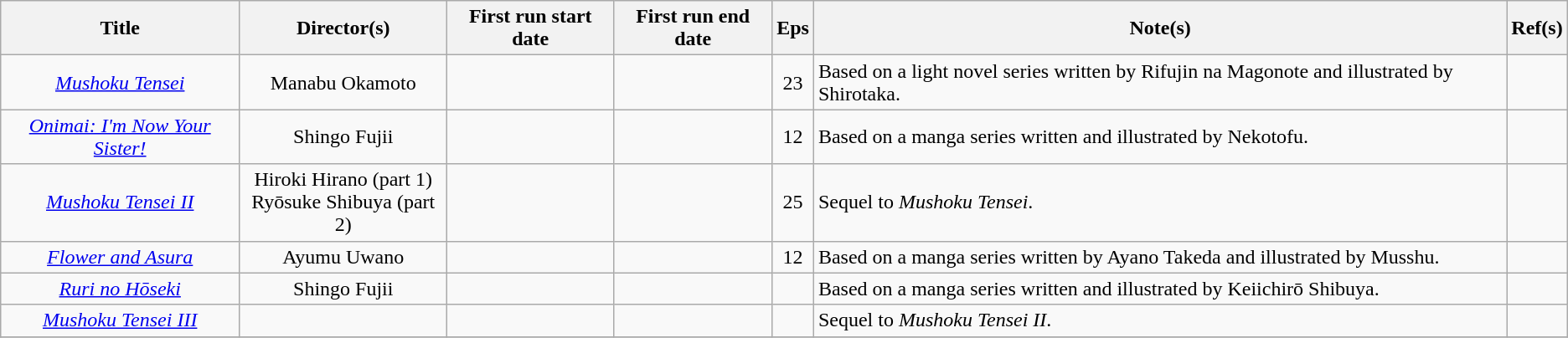<table class="wikitable sortable" style="text-align:center; margin=auto; ">
<tr>
<th scope="col">Title</th>
<th scope="col">Director(s)</th>
<th scope="col">First run start date</th>
<th scope="col">First run end date</th>
<th scope="col" class="unsortable">Eps</th>
<th scope="col" class="unsortable">Note(s)</th>
<th scope="col" class="unsortable">Ref(s)</th>
</tr>
<tr>
<td><em><a href='#'>Mushoku Tensei</a></em></td>
<td>Manabu Okamoto</td>
<td></td>
<td></td>
<td>23</td>
<td style="text-align:left;">Based on a light novel series written by Rifujin na Magonote and illustrated by Shirotaka.</td>
<td></td>
</tr>
<tr>
<td><em><a href='#'>Onimai: I'm Now Your Sister!</a></em></td>
<td>Shingo Fujii</td>
<td></td>
<td></td>
<td>12</td>
<td style="text-align:left;">Based on a manga series written and illustrated by Nekotofu.</td>
<td></td>
</tr>
<tr>
<td><em><a href='#'>Mushoku Tensei II</a></em></td>
<td>Hiroki Hirano (part 1)<br>Ryōsuke Shibuya (part 2)</td>
<td></td>
<td></td>
<td>25</td>
<td style="text-align:left;">Sequel to <em>Mushoku Tensei</em>.</td>
<td><br></td>
</tr>
<tr>
<td><em><a href='#'>Flower and Asura</a></em></td>
<td>Ayumu Uwano</td>
<td></td>
<td></td>
<td>12</td>
<td style="text-align:left;">Based on a manga series written by Ayano Takeda and illustrated by Musshu.</td>
<td><br></td>
</tr>
<tr>
<td><em><a href='#'>Ruri no Hōseki</a></em></td>
<td>Shingo Fujii</td>
<td></td>
<td></td>
<td></td>
<td style="text-align:left;">Based on a manga series written and illustrated by Keiichirō Shibuya.</td>
<td></td>
</tr>
<tr>
<td><em><a href='#'>Mushoku Tensei III</a></em></td>
<td></td>
<td></td>
<td></td>
<td></td>
<td style="text-align:left;">Sequel to <em>Mushoku Tensei II</em>.</td>
<td></td>
</tr>
<tr>
</tr>
</table>
